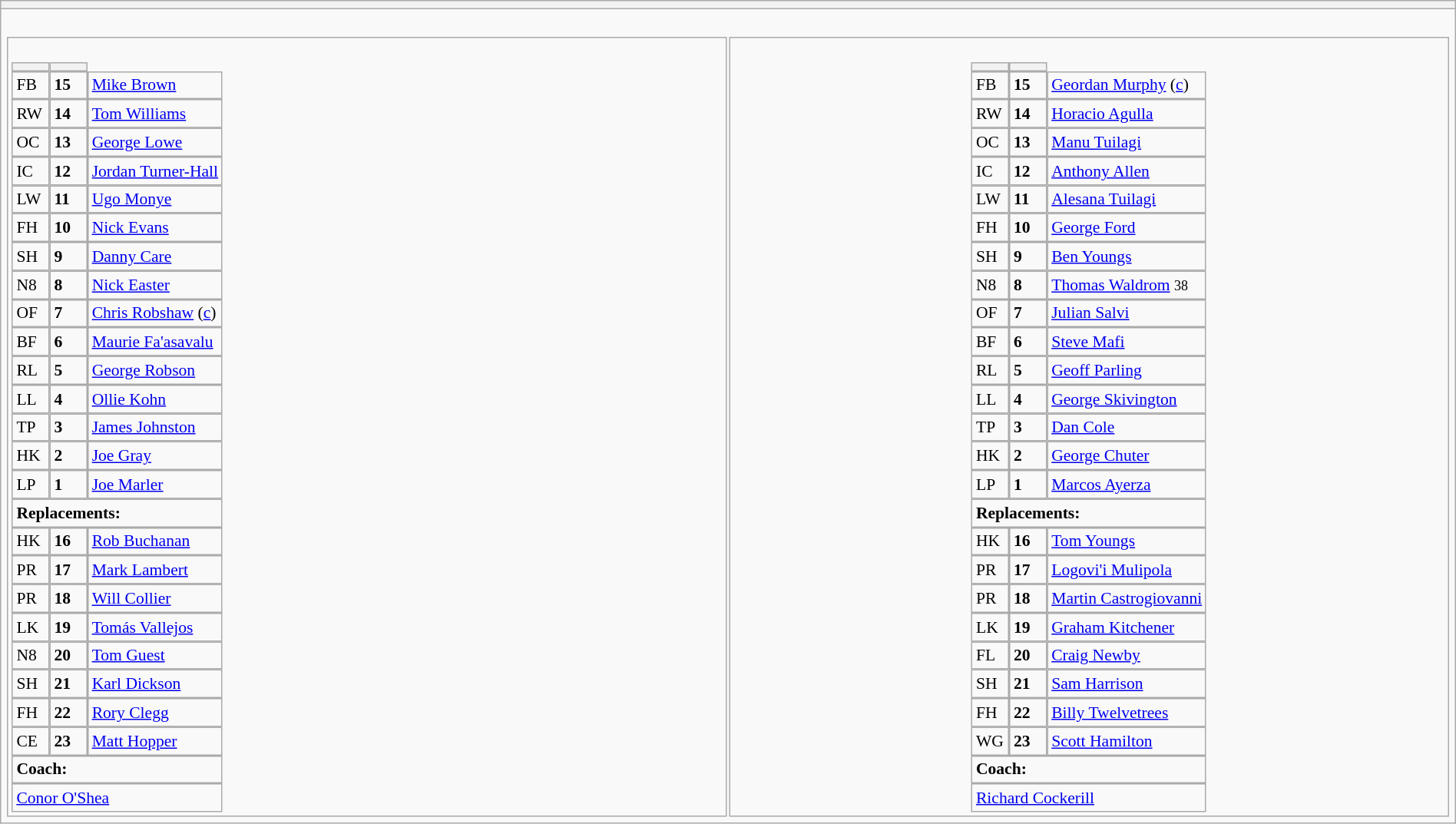<table style="width:100%" class="wikitable collapsible collapsed">
<tr>
<th></th>
</tr>
<tr>
<td><br>




<table width="100%">
<tr>
<td valign="top" width="50%"><br><table style="font-size: 90%" cellspacing="0" cellpadding="0">
<tr>
<th width="25"></th>
<th width="25"></th>
</tr>
<tr>
<td>FB</td>
<td><strong>15</strong></td>
<td> <a href='#'>Mike Brown</a></td>
</tr>
<tr>
<td>RW</td>
<td><strong>14</strong></td>
<td> <a href='#'>Tom Williams</a></td>
</tr>
<tr>
<td>OC</td>
<td><strong>13</strong></td>
<td> <a href='#'>George Lowe</a></td>
</tr>
<tr>
<td>IC</td>
<td><strong>12</strong></td>
<td> <a href='#'>Jordan Turner-Hall</a></td>
</tr>
<tr>
<td>LW</td>
<td><strong>11</strong></td>
<td> <a href='#'>Ugo Monye</a></td>
</tr>
<tr>
<td>FH</td>
<td><strong>10</strong></td>
<td> <a href='#'>Nick Evans</a> </td>
</tr>
<tr>
<td>SH</td>
<td><strong>9</strong></td>
<td> <a href='#'>Danny Care</a></td>
</tr>
<tr>
<td>N8</td>
<td><strong>8</strong></td>
<td> <a href='#'>Nick Easter</a></td>
</tr>
<tr>
<td>OF</td>
<td><strong>7</strong></td>
<td> <a href='#'>Chris Robshaw</a> (<a href='#'>c</a>)</td>
</tr>
<tr>
<td>BF</td>
<td><strong>6</strong></td>
<td> <a href='#'>Maurie Fa'asavalu</a> </td>
</tr>
<tr>
<td>RL</td>
<td><strong>5</strong></td>
<td> <a href='#'>George Robson</a></td>
</tr>
<tr>
<td>LL</td>
<td><strong>4</strong></td>
<td> <a href='#'>Ollie Kohn</a></td>
</tr>
<tr>
<td>TP</td>
<td><strong>3</strong></td>
<td> <a href='#'>James Johnston</a></td>
</tr>
<tr>
<td>HK</td>
<td><strong>2</strong></td>
<td> <a href='#'>Joe Gray</a></td>
</tr>
<tr>
<td>LP</td>
<td><strong>1</strong></td>
<td> <a href='#'>Joe Marler</a></td>
</tr>
<tr>
<td colspan=3><strong>Replacements:</strong></td>
</tr>
<tr>
<td>HK</td>
<td><strong>16</strong></td>
<td> <a href='#'>Rob Buchanan</a></td>
</tr>
<tr>
<td>PR</td>
<td><strong>17</strong></td>
<td> <a href='#'>Mark Lambert</a></td>
</tr>
<tr>
<td>PR</td>
<td><strong>18</strong></td>
<td> <a href='#'>Will Collier</a></td>
</tr>
<tr>
<td>LK</td>
<td><strong>19</strong></td>
<td> <a href='#'>Tomás Vallejos</a></td>
</tr>
<tr>
<td>N8</td>
<td><strong>20</strong></td>
<td> <a href='#'>Tom Guest</a> </td>
</tr>
<tr>
<td>SH</td>
<td><strong>21</strong></td>
<td> <a href='#'>Karl Dickson</a></td>
</tr>
<tr>
<td>FH</td>
<td><strong>22</strong></td>
<td> <a href='#'>Rory Clegg</a> </td>
</tr>
<tr>
<td>CE</td>
<td><strong>23</strong></td>
<td> <a href='#'>Matt Hopper</a></td>
</tr>
<tr>
<td colspan=3><strong>Coach:</strong></td>
</tr>
<tr>
<td colspan="4"> <a href='#'>Conor O'Shea</a></td>
</tr>
</table>
</td>
<td valign="top" width="50%"><br><table style="font-size: 90%" cellspacing="0" cellpadding="0"  align="center">
<tr>
<th width="25"></th>
<th width="25"></th>
</tr>
<tr>
<td>FB</td>
<td><strong>15</strong></td>
<td> <a href='#'>Geordan Murphy</a> (<a href='#'>c</a>)</td>
</tr>
<tr>
<td>RW</td>
<td><strong>14</strong></td>
<td> <a href='#'>Horacio Agulla</a> </td>
</tr>
<tr>
<td>OC</td>
<td><strong>13</strong></td>
<td> <a href='#'>Manu Tuilagi</a></td>
</tr>
<tr>
<td>IC</td>
<td><strong>12</strong></td>
<td> <a href='#'>Anthony Allen</a></td>
</tr>
<tr>
<td>LW</td>
<td><strong>11</strong></td>
<td> <a href='#'>Alesana Tuilagi</a></td>
</tr>
<tr>
<td>FH</td>
<td><strong>10</strong></td>
<td> <a href='#'>George Ford</a> </td>
</tr>
<tr>
<td>SH</td>
<td><strong>9</strong></td>
<td> <a href='#'>Ben Youngs</a></td>
</tr>
<tr>
<td>N8</td>
<td><strong>8</strong></td>
<td> <a href='#'>Thomas Waldrom</a> <small>38</small></td>
</tr>
<tr>
<td>OF</td>
<td><strong>7</strong></td>
<td> <a href='#'>Julian Salvi</a></td>
</tr>
<tr>
<td>BF</td>
<td><strong>6</strong></td>
<td> <a href='#'>Steve Mafi</a></td>
</tr>
<tr>
<td>RL</td>
<td><strong>5</strong></td>
<td> <a href='#'>Geoff Parling</a></td>
</tr>
<tr>
<td>LL</td>
<td><strong>4</strong></td>
<td> <a href='#'>George Skivington</a> </td>
</tr>
<tr>
<td>TP</td>
<td><strong>3</strong></td>
<td> <a href='#'>Dan Cole</a> </td>
</tr>
<tr>
<td>HK</td>
<td><strong>2</strong></td>
<td> <a href='#'>George Chuter</a> </td>
</tr>
<tr>
<td>LP</td>
<td><strong>1</strong></td>
<td> <a href='#'>Marcos Ayerza</a> </td>
</tr>
<tr>
<td colspan=3><strong>Replacements:</strong></td>
</tr>
<tr>
<td>HK</td>
<td><strong>16</strong></td>
<td> <a href='#'>Tom Youngs</a> </td>
</tr>
<tr>
<td>PR</td>
<td><strong>17</strong></td>
<td> <a href='#'>Logovi'i Mulipola</a>  </td>
</tr>
<tr>
<td>PR</td>
<td><strong>18</strong></td>
<td> <a href='#'>Martin Castrogiovanni</a> </td>
</tr>
<tr>
<td>LK</td>
<td><strong>19</strong></td>
<td> <a href='#'>Graham Kitchener</a> </td>
</tr>
<tr>
<td>FL</td>
<td><strong>20</strong></td>
<td> <a href='#'>Craig Newby</a></td>
</tr>
<tr>
<td>SH</td>
<td><strong>21</strong></td>
<td> <a href='#'>Sam Harrison</a></td>
</tr>
<tr>
<td>FH</td>
<td><strong>22</strong></td>
<td> <a href='#'>Billy Twelvetrees</a> </td>
</tr>
<tr>
<td>WG</td>
<td><strong>23</strong></td>
<td> <a href='#'>Scott Hamilton</a> </td>
</tr>
<tr>
<td colspan=3><strong>Coach:</strong></td>
</tr>
<tr>
<td colspan="4"> <a href='#'>Richard Cockerill</a></td>
</tr>
</table>
</td>
</tr>
</table>
</td>
</tr>
</table>
